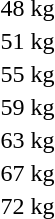<table>
<tr>
<td>48 kg</td>
<td></td>
<td></td>
<td></td>
</tr>
<tr>
<td>51 kg</td>
<td></td>
<td></td>
<td></td>
</tr>
<tr>
<td>55 kg</td>
<td></td>
<td></td>
<td></td>
</tr>
<tr>
<td>59 kg</td>
<td></td>
<td></td>
<td></td>
</tr>
<tr>
<td>63 kg</td>
<td></td>
<td></td>
<td></td>
</tr>
<tr>
<td>67 kg</td>
<td></td>
<td></td>
<td></td>
</tr>
<tr>
<td>72 kg</td>
<td></td>
<td></td>
<td></td>
</tr>
</table>
